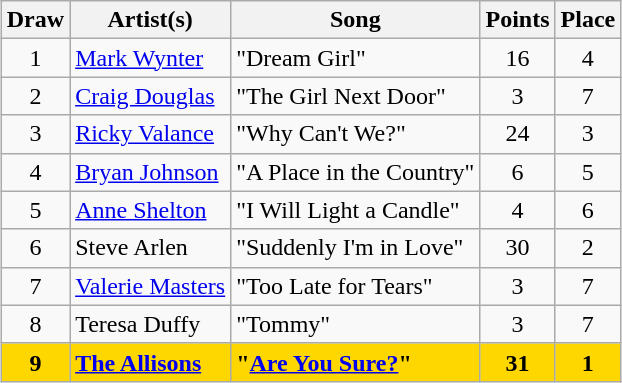<table class="sortable wikitable" style="margin: 1em auto 1em auto; text-align:center">
<tr>
<th>Draw</th>
<th>Artist(s)</th>
<th>Song</th>
<th>Points</th>
<th>Place</th>
</tr>
<tr>
<td>1</td>
<td align="left"><a href='#'>Mark Wynter</a></td>
<td align="left">"Dream Girl"</td>
<td>16</td>
<td>4</td>
</tr>
<tr>
<td>2</td>
<td align="left"><a href='#'>Craig Douglas</a></td>
<td align="left">"The Girl Next Door"</td>
<td>3</td>
<td>7</td>
</tr>
<tr>
<td>3</td>
<td align="left"><a href='#'>Ricky Valance</a></td>
<td align="left">"Why Can't We?"</td>
<td>24</td>
<td>3</td>
</tr>
<tr>
<td>4</td>
<td align="left"><a href='#'>Bryan Johnson</a></td>
<td align="left">"A Place in the Country"</td>
<td>6</td>
<td>5</td>
</tr>
<tr>
<td>5</td>
<td align="left"><a href='#'>Anne Shelton</a></td>
<td align="left">"I Will Light a Candle"</td>
<td>4</td>
<td>6</td>
</tr>
<tr>
<td>6</td>
<td align="left">Steve Arlen</td>
<td align="left">"Suddenly I'm in Love"</td>
<td>30</td>
<td>2</td>
</tr>
<tr>
<td>7</td>
<td align="left"><a href='#'>Valerie Masters</a></td>
<td align="left">"Too Late for Tears"</td>
<td>3</td>
<td>7</td>
</tr>
<tr>
<td>8</td>
<td align="left">Teresa Duffy</td>
<td align="left">"Tommy"</td>
<td>3</td>
<td>7</td>
</tr>
<tr style="background:gold;">
<td><strong>9</strong></td>
<td align="left"><strong><a href='#'>The Allisons</a></strong></td>
<td align="left"><strong>"<a href='#'>Are You Sure?</a>"</strong></td>
<td><strong>31</strong></td>
<td><strong>1</strong></td>
</tr>
</table>
